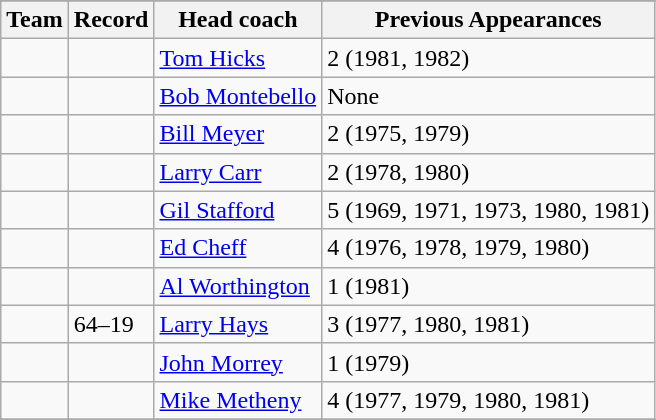<table class="wikitable">
<tr>
</tr>
<tr>
<th>Team</th>
<th>Record</th>
<th>Head coach</th>
<th>Previous Appearances</th>
</tr>
<tr>
<td></td>
<td></td>
<td><a href='#'>Tom Hicks</a></td>
<td>2 (1981, 1982)</td>
</tr>
<tr>
<td></td>
<td></td>
<td><a href='#'>Bob Montebello</a></td>
<td>None</td>
</tr>
<tr>
<td></td>
<td></td>
<td><a href='#'>Bill Meyer</a></td>
<td>2 (1975, 1979)</td>
</tr>
<tr>
<td></td>
<td></td>
<td><a href='#'>Larry Carr</a></td>
<td>2 (1978, 1980)</td>
</tr>
<tr>
<td></td>
<td></td>
<td><a href='#'>Gil Stafford</a></td>
<td>5 (1969, 1971, 1973, 1980, 1981)</td>
</tr>
<tr>
<td></td>
<td></td>
<td><a href='#'>Ed Cheff</a></td>
<td>4 (1976, 1978, 1979, 1980)</td>
</tr>
<tr>
<td></td>
<td></td>
<td><a href='#'>Al Worthington</a></td>
<td>1 (1981)</td>
</tr>
<tr>
<td></td>
<td>64–19</td>
<td><a href='#'>Larry Hays</a></td>
<td>3 (1977, 1980, 1981)</td>
</tr>
<tr>
<td></td>
<td></td>
<td><a href='#'>John Morrey</a></td>
<td>1 (1979)</td>
</tr>
<tr>
<td></td>
<td></td>
<td><a href='#'>Mike Metheny</a></td>
<td>4 (1977, 1979, 1980, 1981)</td>
</tr>
<tr>
</tr>
</table>
